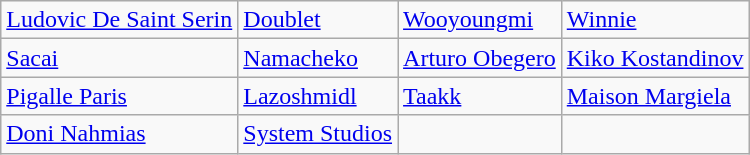<table class="wikitable">
<tr>
<td><a href='#'>Ludovic De Saint Serin</a></td>
<td><a href='#'>Doublet</a></td>
<td><a href='#'>Wooyoungmi</a></td>
<td><a href='#'>Winnie</a></td>
</tr>
<tr>
<td><a href='#'>Sacai</a></td>
<td><a href='#'>Namacheko</a></td>
<td><a href='#'>Arturo Obegero</a></td>
<td><a href='#'>Kiko Kostandinov</a></td>
</tr>
<tr>
<td><a href='#'>Pigalle Paris</a></td>
<td><a href='#'>Lazoshmidl</a></td>
<td><a href='#'>Taakk</a></td>
<td><a href='#'>Maison Margiela</a></td>
</tr>
<tr>
<td><a href='#'>Doni Nahmias</a></td>
<td><a href='#'>System Studios</a></td>
<td></td>
<td></td>
</tr>
</table>
